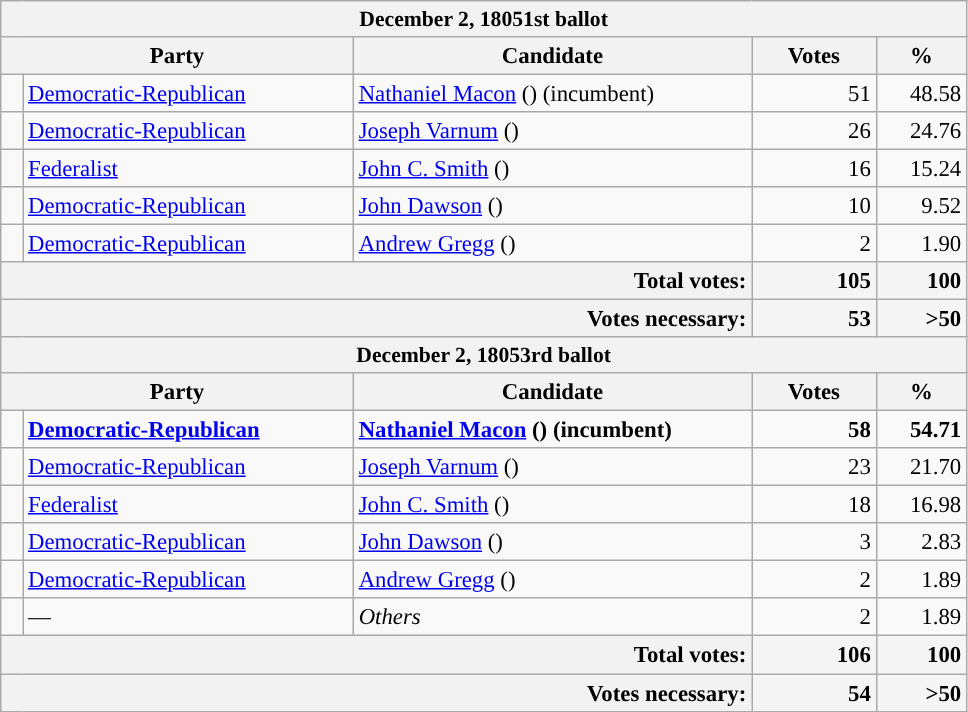<table class="wikitable" style="margin-right:1em; font-size:95%">
<tr>
<th colspan=5 style="font-size:95%">December 2, 18051st ballot</th>
</tr>
<tr>
<th scope="col" colspan="2" style="width: 15em">Party</th>
<th scope="col" style="width: 17em">Candidate</th>
<th scope="col" style="width: 5em">Votes</th>
<th scope="col" style="width: 3.5em">%</th>
</tr>
<tr>
<td style="width: 0.5em; background:"></td>
<td><a href='#'>Democratic-Republican</a></td>
<td><a href='#'>Nathaniel Macon</a> () (incumbent)</td>
<td style="text-align:right">51</td>
<td style="text-align:right">48.58</td>
</tr>
<tr>
<td style="background:"></td>
<td><a href='#'>Democratic-Republican</a></td>
<td><a href='#'>Joseph Varnum</a> ()</td>
<td style="text-align:right">26</td>
<td style="text-align:right">24.76</td>
</tr>
<tr>
<td style="background:"></td>
<td><a href='#'>Federalist</a></td>
<td><a href='#'>John C. Smith</a> ()</td>
<td style="text-align:right">16</td>
<td style="text-align:right">15.24</td>
</tr>
<tr>
<td style="background:"></td>
<td><a href='#'>Democratic-Republican</a></td>
<td><a href='#'>John Dawson</a> ()</td>
<td style="text-align:right">10</td>
<td style="text-align:right">9.52</td>
</tr>
<tr>
<td style="background:"></td>
<td><a href='#'>Democratic-Republican</a></td>
<td><a href='#'>Andrew Gregg</a> ()</td>
<td style="text-align:right">2</td>
<td style="text-align:right">1.90</td>
</tr>
<tr>
<th colspan=3 style="text-align:right">Total votes:</th>
<td style="text-align:right; background:#f5f5f5"><strong>105</strong></td>
<td style="text-align:right; background:#f5f5f5"><strong>100</strong></td>
</tr>
<tr>
<th colspan=3 style="text-align:right">Votes necessary:</th>
<td style="text-align:right; background:#f5f5f5"><strong>53</strong></td>
<td style="text-align:right; background:#f5f5f5"><strong>>50</strong></td>
</tr>
<tr>
<th colspan=5 style="font-size:95%">December 2, 18053rd ballot</th>
</tr>
<tr>
<th scope="col" colspan="2" style="width: 15em">Party</th>
<th scope="col" style="width: 17em">Candidate</th>
<th scope="col" style="width: 5em">Votes</th>
<th scope="col" style="width: 3.5em">%</th>
</tr>
<tr>
<td style="background:"></td>
<td><strong><a href='#'>Democratic-Republican</a></strong></td>
<td><strong><a href='#'>Nathaniel Macon</a> () (incumbent)</strong></td>
<td style="text-align:right"><strong>58</strong></td>
<td style="text-align:right"><strong>54.71</strong></td>
</tr>
<tr>
<td style="background:"></td>
<td><a href='#'>Democratic-Republican</a></td>
<td><a href='#'>Joseph Varnum</a> ()</td>
<td style="text-align:right">23</td>
<td style="text-align:right">21.70</td>
</tr>
<tr>
<td style="background:"></td>
<td><a href='#'>Federalist</a></td>
<td><a href='#'>John C. Smith</a> ()</td>
<td style="text-align:right">18</td>
<td style="text-align:right">16.98</td>
</tr>
<tr>
<td style="background:"></td>
<td><a href='#'>Democratic-Republican</a></td>
<td><a href='#'>John Dawson</a> ()</td>
<td style="text-align:right">3</td>
<td style="text-align:right">2.83</td>
</tr>
<tr>
<td style="background:"></td>
<td><a href='#'>Democratic-Republican</a></td>
<td><a href='#'>Andrew Gregg</a> ()</td>
<td style="text-align:right">2</td>
<td style="text-align:right">1.89</td>
</tr>
<tr>
<td style="background:"></td>
<td>—</td>
<td><em>Others</em></td>
<td style="text-align:right">2</td>
<td style="text-align:right">1.89</td>
</tr>
<tr>
<th colspan=3 style="text-align:right">Total votes:</th>
<td style="text-align:right; background:#f5f5f5"><strong>106</strong></td>
<td style="text-align:right; background:#f5f5f5"><strong>100</strong></td>
</tr>
<tr>
<th colspan=3 style="text-align:right">Votes necessary:</th>
<td style="text-align:right; background:#f5f5f5"><strong>54</strong></td>
<td style="text-align:right; background:#f5f5f5"><strong>>50</strong></td>
</tr>
</table>
